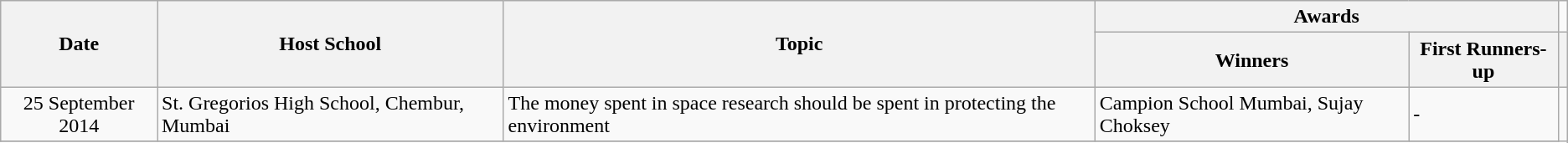<table class="wikitable">
<tr>
<th rowspan="2">Date</th>
<th rowspan="2">Host School</th>
<th rowspan="2">Topic</th>
<th colspan="2">Awards</th>
</tr>
<tr>
<th>Winners</th>
<th>First Runners-up</th>
<th></th>
</tr>
<tr>
<td align="center">25 September 2014</td>
<td>St. Gregorios High School, Chembur, Mumbai</td>
<td>The money spent in space research should be spent in protecting the environment<em>     </em></td>
<td>Campion School Mumbai, Sujay Choksey</td>
<td lil>-</td>
</tr>
<tr Sujay Choksey>
</tr>
</table>
